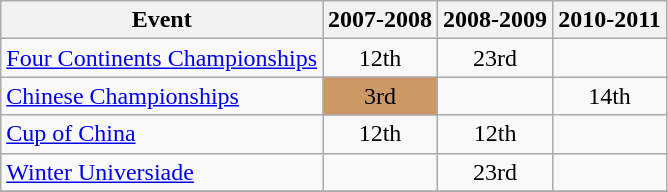<table class="wikitable">
<tr>
<th>Event</th>
<th>2007-2008</th>
<th>2008-2009</th>
<th>2010-2011</th>
</tr>
<tr>
<td><a href='#'>Four Continents Championships</a></td>
<td align="center">12th</td>
<td align="center">23rd</td>
<td></td>
</tr>
<tr>
<td><a href='#'>Chinese Championships</a></td>
<td align="center" bgcolor="cc9966">3rd</td>
<td></td>
<td align="center">14th</td>
</tr>
<tr>
<td><a href='#'>Cup of China</a></td>
<td align="center">12th</td>
<td align="center">12th</td>
<td></td>
</tr>
<tr>
<td><a href='#'>Winter Universiade</a></td>
<td></td>
<td align="center">23rd</td>
<td></td>
</tr>
<tr>
</tr>
</table>
